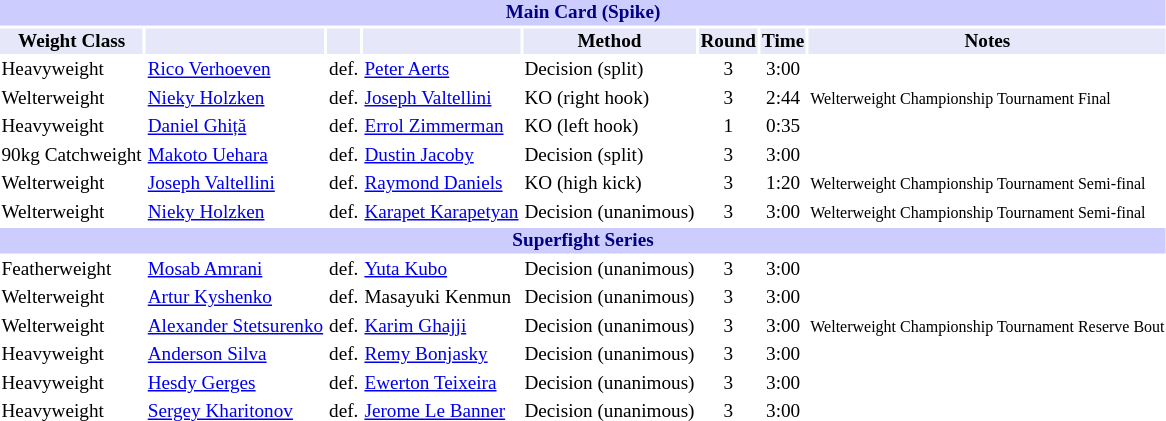<table class="toccolours" style="font-size: 80%;">
<tr>
<th colspan="8" style="background-color: #ccf; color: #000080; text-align: center;"><strong>Main Card (Spike)</strong></th>
</tr>
<tr>
<th colspan="1" style="background-color: #E6E8FA; color: #000000; text-align: center;">Weight Class</th>
<th colspan="1" style="background-color: #E6E8FA; color: #000000; text-align: center;"></th>
<th colspan="1" style="background-color: #E6E8FA; color: #000000; text-align: center;"></th>
<th colspan="1" style="background-color: #E6E8FA; color: #000000; text-align: center;"></th>
<th colspan="1" style="background-color: #E6E8FA; color: #000000; text-align: center;">Method</th>
<th colspan="1" style="background-color: #E6E8FA; color: #000000; text-align: center;">Round</th>
<th colspan="1" style="background-color: #E6E8FA; color: #000000; text-align: center;">Time</th>
<th colspan="1" style="background-color: #E6E8FA; color: #000000; text-align: center;">Notes</th>
</tr>
<tr>
<td>Heavyweight</td>
<td> <a href='#'>Rico Verhoeven</a></td>
<td align=center>def.</td>
<td> <a href='#'>Peter Aerts</a></td>
<td>Decision (split)</td>
<td align=center>3</td>
<td align=center>3:00</td>
<td></td>
</tr>
<tr>
<td>Welterweight</td>
<td> <a href='#'>Nieky Holzken</a></td>
<td align=center>def.</td>
<td> <a href='#'>Joseph Valtellini</a></td>
<td>KO (right hook)</td>
<td align=center>3</td>
<td align=center>2:44</td>
<td><small>Welterweight Championship Tournament Final</small></td>
</tr>
<tr>
<td>Heavyweight</td>
<td> <a href='#'>Daniel Ghiță</a></td>
<td align=center>def.</td>
<td> <a href='#'>Errol Zimmerman</a></td>
<td>KO (left hook)</td>
<td align=center>1</td>
<td align=center>0:35</td>
<td></td>
</tr>
<tr>
<td>90kg Catchweight</td>
<td> <a href='#'>Makoto Uehara</a></td>
<td align=center>def.</td>
<td> <a href='#'>Dustin Jacoby</a></td>
<td>Decision (split)</td>
<td align=center>3</td>
<td align=center>3:00</td>
<td></td>
</tr>
<tr>
<td>Welterweight</td>
<td> <a href='#'>Joseph Valtellini</a></td>
<td align=center>def.</td>
<td> <a href='#'>Raymond Daniels</a></td>
<td>KO (high kick)</td>
<td align=center>3</td>
<td align=center>1:20</td>
<td><small>Welterweight Championship Tournament Semi-final</small></td>
</tr>
<tr>
<td>Welterweight</td>
<td> <a href='#'>Nieky Holzken</a></td>
<td align=center>def.</td>
<td> <a href='#'>Karapet Karapetyan</a></td>
<td>Decision (unanimous)</td>
<td align=center>3</td>
<td align=center>3:00</td>
<td><small>Welterweight Championship Tournament Semi-final</small></td>
</tr>
<tr>
<th colspan="8" style="background-color: #ccf; color: #000080; text-align: center;"><strong>Superfight Series</strong></th>
</tr>
<tr>
<td>Featherweight</td>
<td> <a href='#'>Mosab Amrani</a></td>
<td align=center>def.</td>
<td> <a href='#'>Yuta Kubo</a></td>
<td>Decision (unanimous)</td>
<td align=center>3</td>
<td align=center>3:00</td>
<td></td>
</tr>
<tr>
<td>Welterweight</td>
<td> <a href='#'>Artur Kyshenko</a></td>
<td align=center>def.</td>
<td> Masayuki Kenmun</td>
<td>Decision (unanimous)</td>
<td align=center>3</td>
<td align=center>3:00</td>
<td></td>
</tr>
<tr>
<td>Welterweight</td>
<td> <a href='#'>Alexander Stetsurenko</a></td>
<td align=center>def.</td>
<td> <a href='#'>Karim Ghajji</a></td>
<td>Decision (unanimous)</td>
<td align=center>3</td>
<td align=center>3:00</td>
<td><small>Welterweight Championship Tournament Reserve Bout</small></td>
</tr>
<tr>
<td>Heavyweight</td>
<td> <a href='#'>Anderson Silva</a></td>
<td align=center>def.</td>
<td> <a href='#'>Remy Bonjasky</a></td>
<td>Decision (unanimous)</td>
<td align=center>3</td>
<td align=center>3:00</td>
<td></td>
</tr>
<tr>
<td>Heavyweight</td>
<td> <a href='#'>Hesdy Gerges</a></td>
<td align=center>def.</td>
<td> <a href='#'>Ewerton Teixeira</a></td>
<td>Decision (unanimous)</td>
<td align=center>3</td>
<td align=center>3:00</td>
<td></td>
</tr>
<tr>
<td>Heavyweight</td>
<td> <a href='#'>Sergey Kharitonov</a></td>
<td align=center>def.</td>
<td> <a href='#'>Jerome Le Banner</a></td>
<td>Decision (unanimous)</td>
<td align=center>3</td>
<td align=center>3:00</td>
<td></td>
</tr>
</table>
